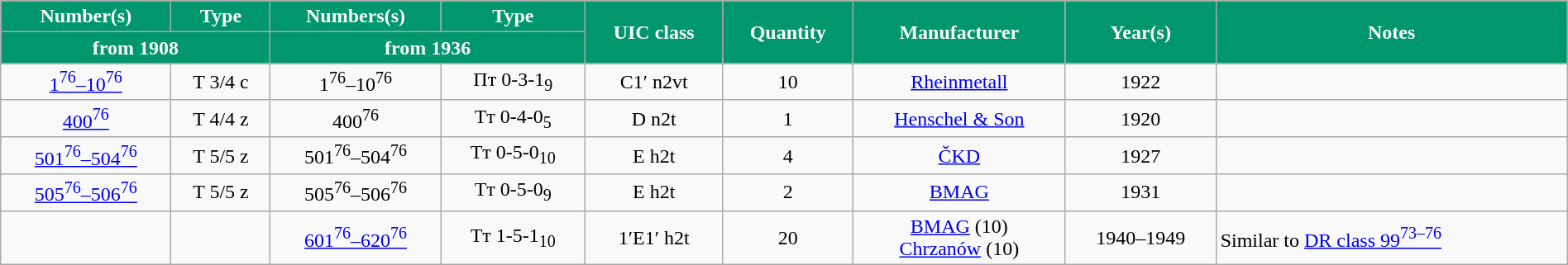<table class="wikitable"  width="100%" style=text-align:center>
<tr>
<th style="color:white; background:#00966E">Number(s)</th>
<th style="color:white; background:#00966E">Type</th>
<th style="color:white; background:#00966E">Numbers(s)</th>
<th style="color:white; background:#00966E">Type</th>
<th style="color:white; background:#00966E" rowspan="2">UIC class</th>
<th style="color:white; background:#00966E" rowspan="2">Quantity</th>
<th style="color:white; background:#00966E" rowspan="2">Manufacturer</th>
<th style="color:white; background:#00966E" rowspan="2">Year(s)</th>
<th style="color:white; background:#00966E" rowspan="2">Notes</th>
</tr>
<tr>
<th style="color:white; background:#00966E" colspan="2">from 1908</th>
<th style="color:white; background:#00966E" colspan="2">from 1936</th>
</tr>
<tr>
<td><a href='#'>1<sup>76</sup>–10<sup>76</sup></a></td>
<td>T 3/4 c</td>
<td>1<sup>76</sup>–10<sup>76</sup></td>
<td>Пт 0-3-1<sub>9</sub></td>
<td>C1′ n2vt</td>
<td>10</td>
<td><a href='#'>Rheinmetall</a></td>
<td>1922</td>
<td align=left></td>
</tr>
<tr>
<td><a href='#'>400<sup>76</sup></a></td>
<td>T 4/4 z</td>
<td>400<sup>76</sup></td>
<td>Тт 0-4-0<sub>5</sub></td>
<td>D n2t</td>
<td>1</td>
<td><a href='#'>Henschel & Son</a></td>
<td>1920</td>
<td align=left></td>
</tr>
<tr>
<td><a href='#'>501<sup>76</sup>–504<sup>76</sup></a></td>
<td>T 5/5 z</td>
<td>501<sup>76</sup>–504<sup>76</sup></td>
<td>Тт 0-5-0<sub>10</sub></td>
<td>E h2t</td>
<td>4</td>
<td><a href='#'>ČKD</a></td>
<td>1927</td>
<td align=left></td>
</tr>
<tr>
<td><a href='#'>505<sup>76</sup>–506<sup>76</sup></a></td>
<td>T 5/5 z</td>
<td>505<sup>76</sup>–506<sup>76</sup></td>
<td>Тт 0-5-0<sub>9</sub></td>
<td>E h2t</td>
<td>2</td>
<td><a href='#'>BMAG</a></td>
<td>1931</td>
<td align=left></td>
</tr>
<tr>
<td></td>
<td></td>
<td><a href='#'>601<sup>76</sup>–620<sup>76</sup></a></td>
<td>Тт 1-5-1<sub>10</sub></td>
<td>1′E1′ h2t</td>
<td>20</td>
<td><a href='#'>BMAG</a> (10)<br><a href='#'>Chrzanów</a> (10)</td>
<td>1940–1949</td>
<td align=left>Similar to <a href='#'>DR class 99<sup>73–76</sup></a></td>
</tr>
</table>
